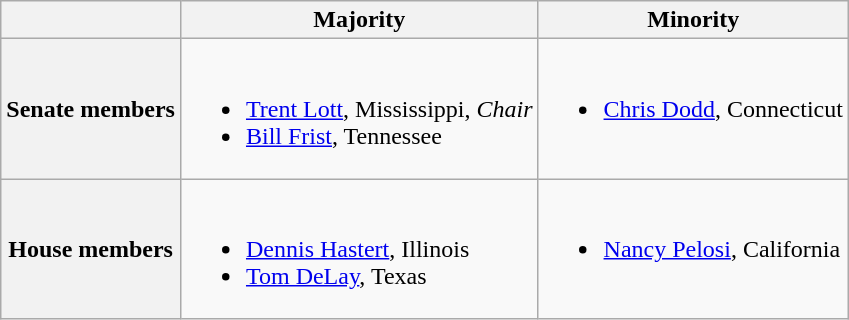<table class=wikitable>
<tr>
<th></th>
<th>Majority</th>
<th>Minority</th>
</tr>
<tr>
<th>Senate members</th>
<td valign="top" ><br><ul><li><a href='#'>Trent Lott</a>, Mississippi, <em>Chair</em></li><li><a href='#'>Bill Frist</a>, Tennessee</li></ul></td>
<td valign="top" ><br><ul><li><a href='#'>Chris Dodd</a>, Connecticut</li></ul></td>
</tr>
<tr>
<th>House members</th>
<td valign="top" ><br><ul><li><a href='#'>Dennis Hastert</a>, Illinois</li><li><a href='#'>Tom DeLay</a>, Texas</li></ul></td>
<td valign="top" ><br><ul><li><a href='#'>Nancy Pelosi</a>, California</li></ul></td>
</tr>
</table>
